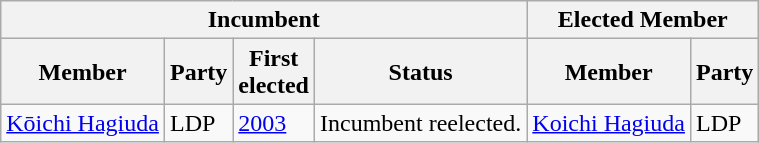<table class="wikitable sortable">
<tr>
<th colspan=4>Incumbent</th>
<th colspan=2>Elected Member</th>
</tr>
<tr>
<th>Member</th>
<th>Party</th>
<th>First<br>elected</th>
<th>Status</th>
<th>Member</th>
<th>Party</th>
</tr>
<tr>
<td><a href='#'>Kōichi Hagiuda</a></td>
<td>LDP</td>
<td><a href='#'>2003</a></td>
<td>Incumbent reelected.</td>
<td><a href='#'>Koichi Hagiuda</a></td>
<td>LDP</td>
</tr>
</table>
